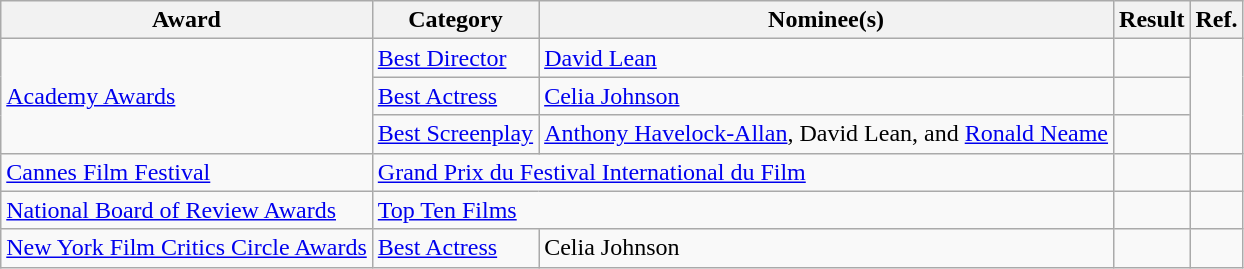<table class="wikitable plainrowheaders">
<tr>
<th>Award</th>
<th>Category</th>
<th>Nominee(s)</th>
<th>Result</th>
<th>Ref.</th>
</tr>
<tr>
<td rowspan="3"><a href='#'>Academy Awards</a></td>
<td><a href='#'>Best Director</a></td>
<td><a href='#'>David Lean</a></td>
<td></td>
<td rowspan="3" align="center"></td>
</tr>
<tr>
<td><a href='#'>Best Actress</a></td>
<td><a href='#'>Celia Johnson</a></td>
<td></td>
</tr>
<tr>
<td><a href='#'>Best Screenplay</a></td>
<td><a href='#'>Anthony Havelock-Allan</a>, David Lean, and <a href='#'>Ronald Neame</a></td>
<td></td>
</tr>
<tr>
<td><a href='#'>Cannes Film Festival</a></td>
<td colspan="2"><a href='#'>Grand Prix du Festival International du Film</a></td>
<td></td>
<td align="center"></td>
</tr>
<tr>
<td><a href='#'>National Board of Review Awards</a></td>
<td colspan="2"><a href='#'>Top Ten Films</a></td>
<td></td>
<td align="center"></td>
</tr>
<tr>
<td><a href='#'>New York Film Critics Circle Awards</a></td>
<td><a href='#'>Best Actress</a></td>
<td>Celia Johnson</td>
<td></td>
<td align="center"></td>
</tr>
</table>
